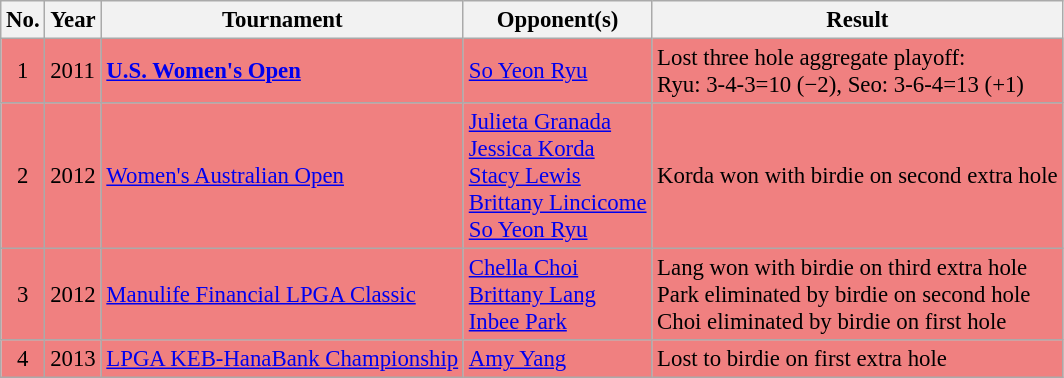<table class="wikitable" style="font-size:95%;">
<tr>
<th>No.</th>
<th>Year</th>
<th>Tournament</th>
<th>Opponent(s)</th>
<th>Result</th>
</tr>
<tr style="background:#F08080;">
<td align=center>1</td>
<td>2011</td>
<td><strong><a href='#'>U.S. Women's Open</a></strong></td>
<td> <a href='#'>So Yeon Ryu</a></td>
<td>Lost three hole aggregate playoff:<br>Ryu: 3-4-3=10 (−2), Seo: 3-6-4=13 (+1)</td>
</tr>
<tr style="background:#F08080;">
<td align=center>2</td>
<td>2012</td>
<td><a href='#'>Women's Australian Open</a></td>
<td> <a href='#'>Julieta Granada</a><br> <a href='#'>Jessica Korda</a><br>  <a href='#'>Stacy Lewis</a><br> <a href='#'>Brittany Lincicome</a><br> <a href='#'>So Yeon Ryu</a></td>
<td>Korda won with birdie on second extra hole</td>
</tr>
<tr style="background:#F08080;">
<td align=center>3</td>
<td>2012</td>
<td><a href='#'>Manulife Financial LPGA Classic</a></td>
<td> <a href='#'>Chella Choi</a><br> <a href='#'>Brittany Lang</a><br> <a href='#'>Inbee Park</a></td>
<td>Lang won with birdie on third extra hole<br>Park eliminated by birdie on second hole<br>Choi eliminated by birdie on first hole</td>
</tr>
<tr style="background:#F08080;">
<td align=center>4</td>
<td>2013</td>
<td><a href='#'>LPGA KEB-HanaBank Championship</a></td>
<td> <a href='#'>Amy Yang</a></td>
<td>Lost to birdie on first extra hole</td>
</tr>
</table>
